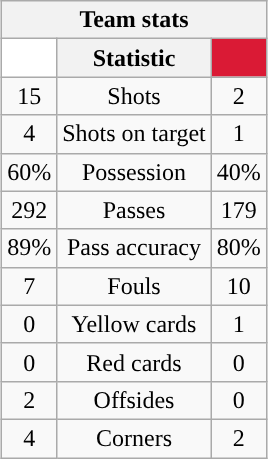<table class="wikitable" style="margin-left: auto; margin-right: auto; border: none; text-align:center;">
<tr>
<th colspan=3>Team stats</th>
</tr>
<tr>
<th style="background: #FFFFFF; color: #005293;"> <a href='#'></a></th>
<th>Statistic</th>
<th style="background: #DA1A35; color: #000000;"> <a href='#'></a></th>
</tr>
<tr>
<td>15</td>
<td>Shots</td>
<td>2</td>
</tr>
<tr>
<td>4</td>
<td>Shots on target</td>
<td>1</td>
</tr>
<tr>
<td>60%</td>
<td>Possession</td>
<td>40%</td>
</tr>
<tr>
<td>292</td>
<td>Passes</td>
<td>179</td>
</tr>
<tr>
<td>89%</td>
<td>Pass accuracy</td>
<td>80%</td>
</tr>
<tr>
<td>7</td>
<td>Fouls</td>
<td>10</td>
</tr>
<tr>
<td>0</td>
<td>Yellow cards</td>
<td>1</td>
</tr>
<tr>
<td>0</td>
<td>Red cards</td>
<td>0</td>
</tr>
<tr>
<td>2</td>
<td>Offsides</td>
<td>0</td>
</tr>
<tr>
<td>4</td>
<td>Corners</td>
<td>2</td>
</tr>
</table>
